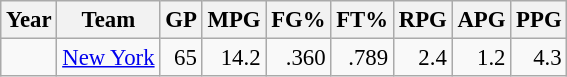<table class="wikitable sortable" style="font-size:95%; text-align:right;">
<tr>
<th>Year</th>
<th>Team</th>
<th>GP</th>
<th>MPG</th>
<th>FG%</th>
<th>FT%</th>
<th>RPG</th>
<th>APG</th>
<th>PPG</th>
</tr>
<tr>
<td style="text-align:left;"></td>
<td style="text-align:left;"><a href='#'>New York</a></td>
<td>65</td>
<td>14.2</td>
<td>.360</td>
<td>.789</td>
<td>2.4</td>
<td>1.2</td>
<td>4.3</td>
</tr>
</table>
